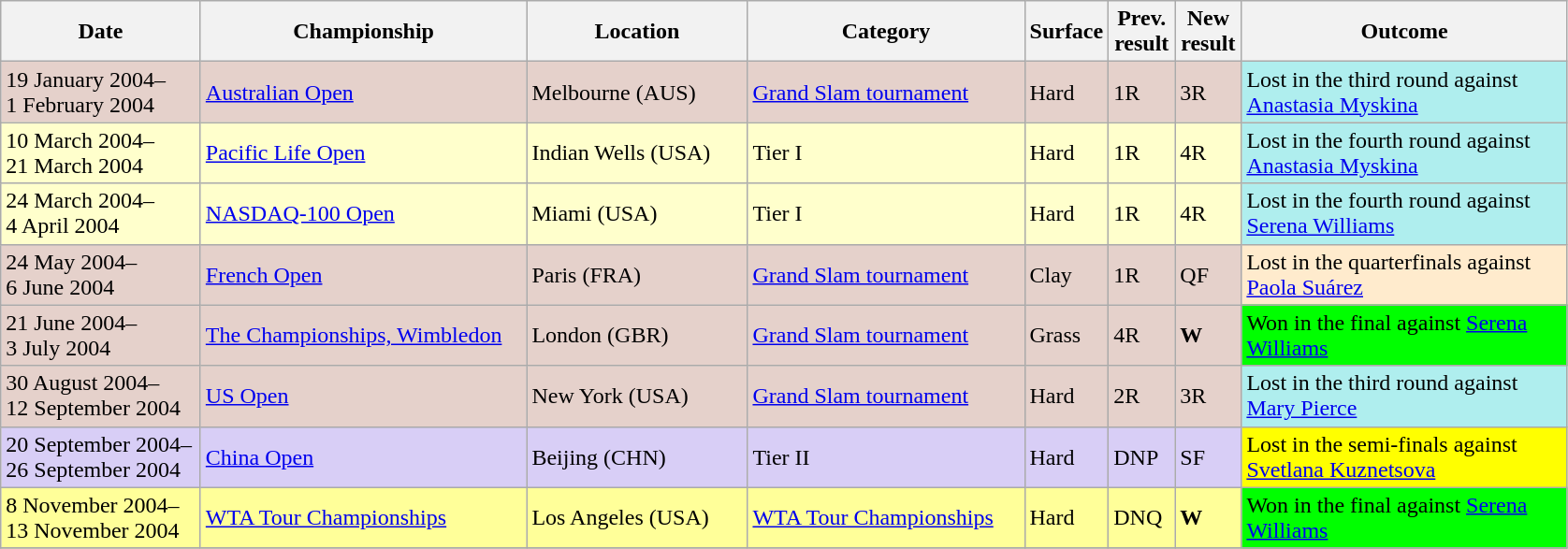<table class="wikitable">
<tr>
<th width=135>Date</th>
<th width=225>Championship</th>
<th width=150>Location</th>
<th width=190>Category</th>
<th width=50>Surface</th>
<th width=40>Prev. result</th>
<th width=40>New result</th>
<th width=225>Outcome</th>
</tr>
<tr style="background:#e5d1cb;">
<td>19 January 2004–<br>1 February 2004</td>
<td><a href='#'>Australian Open</a></td>
<td>Melbourne (AUS)</td>
<td><a href='#'>Grand Slam tournament</a></td>
<td>Hard</td>
<td>1R</td>
<td>3R</td>
<td style="background:#afeeee;">Lost in the third round against <a href='#'>Anastasia Myskina</a></td>
</tr>
<tr style="background:#ffffcc;">
<td>10 March 2004–<br>21 March 2004</td>
<td><a href='#'>Pacific Life Open</a></td>
<td>Indian Wells (USA)</td>
<td>Tier I</td>
<td>Hard</td>
<td>1R</td>
<td>4R</td>
<td style="background:#afeeee;">Lost in the fourth round against <a href='#'>Anastasia Myskina</a></td>
</tr>
<tr style="background:#ffffcc;">
<td>24 March 2004–<br>4 April 2004</td>
<td><a href='#'>NASDAQ-100 Open</a></td>
<td>Miami (USA)</td>
<td>Tier I</td>
<td>Hard</td>
<td>1R</td>
<td>4R</td>
<td style="background:#afeeee;">Lost in the fourth round against <a href='#'>Serena Williams</a></td>
</tr>
<tr style="background:#e5d1cb;">
<td>24 May 2004–<br>6 June 2004</td>
<td><a href='#'>French Open</a></td>
<td>Paris (FRA)</td>
<td><a href='#'>Grand Slam tournament</a></td>
<td>Clay</td>
<td>1R</td>
<td>QF</td>
<td style="background:#ffebcd;">Lost in the quarterfinals against <a href='#'>Paola Suárez</a></td>
</tr>
<tr style="background:#e5d1cb;">
<td>21 June 2004–<br>3 July 2004</td>
<td><a href='#'>The Championships, Wimbledon</a></td>
<td>London (GBR)</td>
<td><a href='#'>Grand Slam tournament</a></td>
<td>Grass</td>
<td>4R</td>
<td><strong>W</strong></td>
<td style="background:lime;">Won in the final against <a href='#'>Serena Williams</a></td>
</tr>
<tr style="background:#e5d1cb;">
<td>30 August 2004–<br>12 September 2004</td>
<td><a href='#'>US Open</a></td>
<td>New York (USA)</td>
<td><a href='#'>Grand Slam tournament</a></td>
<td>Hard</td>
<td>2R</td>
<td>3R</td>
<td style="background:#afeeee;">Lost in the third round against <a href='#'>Mary Pierce</a></td>
</tr>
<tr style="background:#D8CEF6;">
<td>20 September 2004–<br>26 September 2004</td>
<td><a href='#'>China Open</a></td>
<td>Beijing (CHN)</td>
<td>Tier II</td>
<td>Hard</td>
<td>DNP</td>
<td>SF</td>
<td style="background:yellow;">Lost in the semi-finals against <a href='#'>Svetlana Kuznetsova</a></td>
</tr>
<tr style="background:#FFFF99;">
<td>8 November 2004–<br>13 November 2004</td>
<td><a href='#'>WTA Tour Championships</a></td>
<td>Los Angeles (USA)</td>
<td><a href='#'>WTA Tour Championships</a></td>
<td>Hard</td>
<td>DNQ</td>
<td><strong>W</strong></td>
<td style="background:lime;">Won in the final against <a href='#'>Serena Williams</a></td>
</tr>
<tr>
</tr>
</table>
